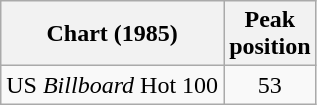<table class="wikitable">
<tr>
<th>Chart (1985)</th>
<th>Peak<br>position</th>
</tr>
<tr>
<td>US <em>Billboard</em> Hot 100</td>
<td align="center">53</td>
</tr>
</table>
